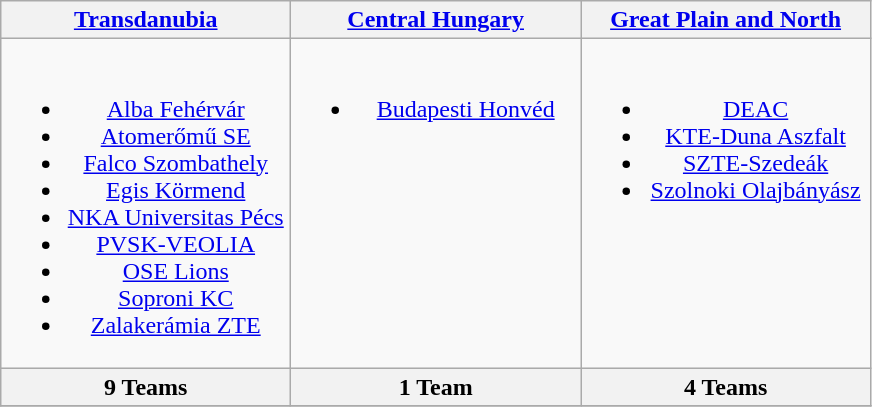<table class="wikitable" style="clear:right;white-space:nowrap;">
<tr>
<th width="33%"><a href='#'>Transdanubia</a></th>
<th width="33%"><a href='#'>Central Hungary</a></th>
<th width="33%"><a href='#'>Great Plain and North</a></th>
</tr>
<tr align="center" valign="top">
<td><br><ul><li><a href='#'>Alba Fehérvár</a></li><li><a href='#'>Atomerőmű SE</a></li><li><a href='#'>Falco Szombathely</a></li><li><a href='#'>Egis Körmend</a></li><li><a href='#'>NKA Universitas Pécs</a></li><li><a href='#'>PVSK-VEOLIA</a></li><li><a href='#'>OSE Lions</a></li><li><a href='#'>Soproni KC</a></li><li><a href='#'>Zalakerámia ZTE</a></li></ul></td>
<td><br><ul><li><a href='#'>Budapesti Honvéd</a></li></ul></td>
<td><br><ul><li><a href='#'>DEAC</a></li><li><a href='#'>KTE-Duna Aszfalt</a></li><li><a href='#'>SZTE-Szedeák</a></li><li><a href='#'>Szolnoki Olajbányász</a></li></ul></td>
</tr>
<tr>
<th>9 Teams</th>
<th>1 Team</th>
<th>4 Teams</th>
</tr>
<tr>
</tr>
</table>
